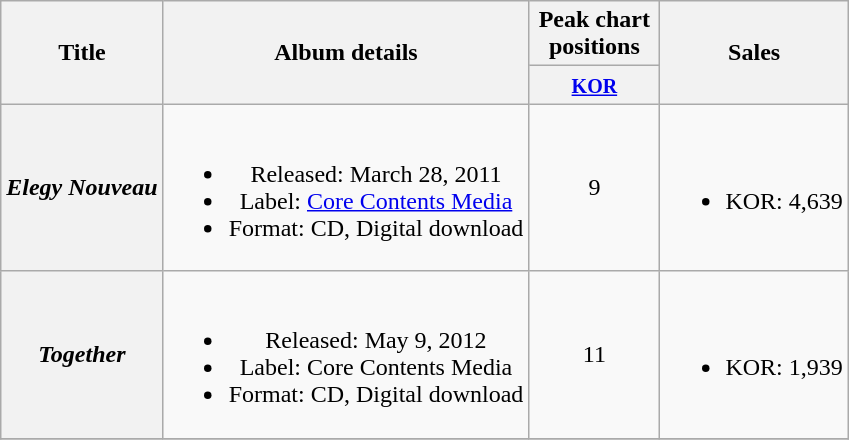<table class="wikitable plainrowheaders" style="text-align:center;">
<tr>
<th scope="col" rowspan="2">Title</th>
<th scope="col" rowspan="2">Album details</th>
<th scope="col" colspan="1" style="width:5em;">Peak chart positions</th>
<th scope="col" rowspan="2">Sales</th>
</tr>
<tr>
<th><small><a href='#'>KOR</a></small><br></th>
</tr>
<tr>
<th scope="row"><em>Elegy Nouveau</em></th>
<td><br><ul><li>Released: March 28, 2011</li><li>Label: <a href='#'>Core Contents Media</a></li><li>Format: CD, Digital download</li></ul></td>
<td>9</td>
<td><br><ul><li>KOR: 4,639</li></ul></td>
</tr>
<tr>
<th scope="row"><em>Together</em></th>
<td><br><ul><li>Released: May 9, 2012</li><li>Label: Core Contents Media</li><li>Format: CD, Digital download</li></ul></td>
<td>11</td>
<td><br><ul><li>KOR: 1,939</li></ul></td>
</tr>
<tr>
</tr>
</table>
